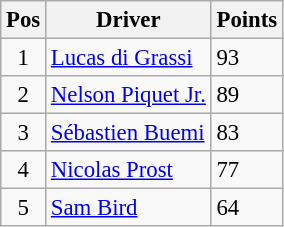<table class="wikitable" style="font-size: 95%;">
<tr>
<th>Pos</th>
<th>Driver</th>
<th>Points</th>
</tr>
<tr>
<td align="center">1</td>
<td> <a href='#'>Lucas di Grassi</a></td>
<td align="left">93</td>
</tr>
<tr>
<td align="center">2</td>
<td> <a href='#'>Nelson Piquet Jr.</a></td>
<td align="left">89</td>
</tr>
<tr>
<td align="center">3</td>
<td> <a href='#'>Sébastien Buemi</a></td>
<td align="left">83</td>
</tr>
<tr>
<td align="center">4</td>
<td> <a href='#'>Nicolas Prost</a></td>
<td align="left">77</td>
</tr>
<tr>
<td align="center">5</td>
<td> <a href='#'>Sam Bird</a></td>
<td align="left">64</td>
</tr>
</table>
